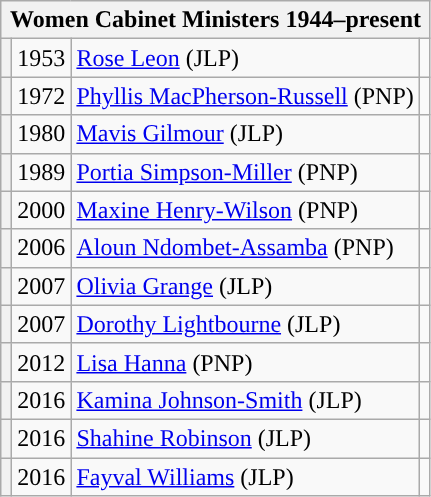<table class="wikitable">
<tr>
<th colspan="4"><strong>Women Cabinet Ministers 1944–present</strong></th>
</tr>
<tr>
<th style="background-color: "></th>
<td>1953</td>
<td><a href='#'>Rose Leon</a> (JLP)</td>
<td></td>
</tr>
<tr>
<th style="background-color: "></th>
<td>1972</td>
<td><a href='#'>Phyllis MacPherson-Russell</a> (PNP)</td>
<td></td>
</tr>
<tr>
<th style="background-color: "></th>
<td>1980</td>
<td><a href='#'>Mavis Gilmour</a> (JLP)</td>
<td></td>
</tr>
<tr>
<th style="background-color: "></th>
<td>1989</td>
<td><a href='#'>Portia Simpson-Miller</a> (PNP)</td>
<td></td>
</tr>
<tr>
<th style="background-color: "></th>
<td>2000</td>
<td><a href='#'>Maxine Henry-Wilson</a> (PNP)</td>
<td></td>
</tr>
<tr>
<th style="background-color: "></th>
<td>2006</td>
<td><a href='#'>Aloun Ndombet-Assamba</a> (PNP)</td>
<td></td>
</tr>
<tr>
<th style="background-color: "></th>
<td>2007</td>
<td><a href='#'>Olivia Grange</a> (JLP)</td>
<td></td>
</tr>
<tr>
<th style="background-color: "></th>
<td>2007</td>
<td><a href='#'>Dorothy Lightbourne</a> (JLP)</td>
<td></td>
</tr>
<tr>
<th style="background-color: "></th>
<td>2012</td>
<td><a href='#'>Lisa Hanna</a> (PNP)</td>
<td></td>
</tr>
<tr>
<th style="background-color: "></th>
<td>2016</td>
<td><a href='#'>Kamina Johnson-Smith</a> (JLP)</td>
<td></td>
</tr>
<tr>
<th style="background-color: "></th>
<td>2016</td>
<td><a href='#'>Shahine Robinson</a> (JLP)</td>
<td></td>
</tr>
<tr>
<th style="background-color: "></th>
<td>2016</td>
<td><a href='#'>Fayval Williams</a> (JLP)</td>
<td></td>
</tr>
</table>
